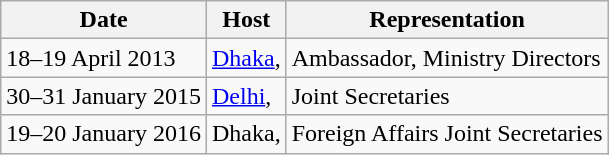<table class="wikitable">
<tr>
<th>Date</th>
<th>Host</th>
<th>Representation</th>
</tr>
<tr>
<td>18–19 April 2013</td>
<td><a href='#'>Dhaka</a>, </td>
<td>Ambassador, Ministry Directors</td>
</tr>
<tr>
<td>30–31 January 2015</td>
<td><a href='#'>Delhi</a>, </td>
<td>Joint Secretaries</td>
</tr>
<tr>
<td>19–20 January 2016</td>
<td>Dhaka, </td>
<td>Foreign Affairs Joint Secretaries</td>
</tr>
</table>
